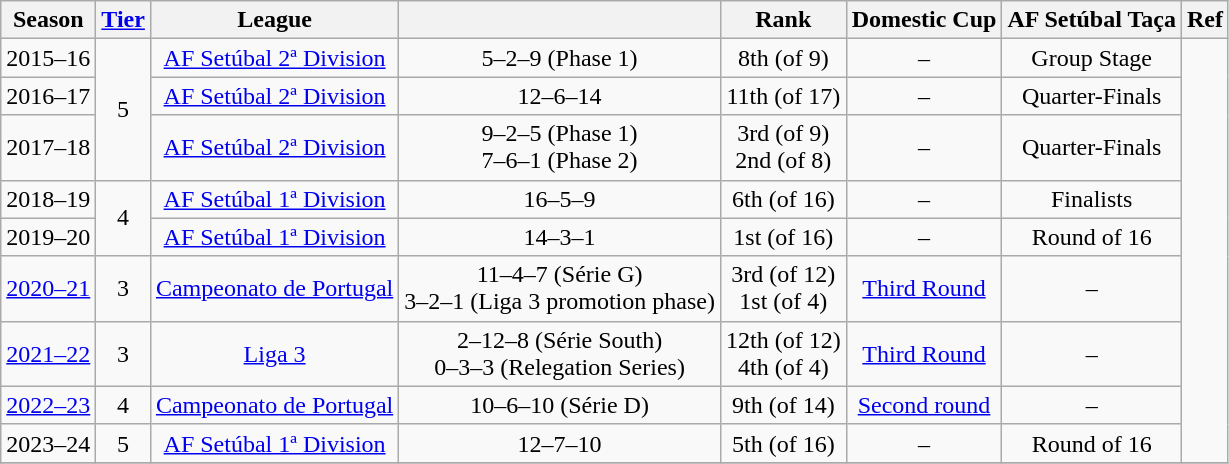<table class="wikitable" style="text-align: center;">
<tr>
<th>Season</th>
<th><a href='#'>Tier</a></th>
<th>League</th>
<th></th>
<th>Rank</th>
<th>Domestic Cup</th>
<th>AF Setúbal Taça</th>
<th>Ref</th>
</tr>
<tr>
<td>2015–16</td>
<td rowspan=3>5</td>
<td><a href='#'>AF Setúbal 2ª Division</a></td>
<td>5–2–9 (Phase 1)</td>
<td>8th (of 9)</td>
<td>–</td>
<td>Group Stage</td>
<td rowspan=9></td>
</tr>
<tr>
<td>2016–17</td>
<td><a href='#'>AF Setúbal 2ª Division</a></td>
<td>12–6–14</td>
<td>11th (of 17)</td>
<td>–</td>
<td>Quarter-Finals</td>
</tr>
<tr>
<td>2017–18</td>
<td><a href='#'>AF Setúbal 2ª Division</a></td>
<td>9–2–5 (Phase 1)<br>7–6–1 (Phase 2)</td>
<td>3rd (of 9)<br>2nd (of 8)</td>
<td>–</td>
<td>Quarter-Finals</td>
</tr>
<tr>
<td>2018–19</td>
<td rowspan=2>4</td>
<td><a href='#'>AF Setúbal 1ª Division</a></td>
<td>16–5–9</td>
<td>6th (of 16)</td>
<td>–</td>
<td>Finalists</td>
</tr>
<tr>
<td>2019–20</td>
<td><a href='#'>AF Setúbal 1ª Division</a></td>
<td>14–3–1</td>
<td>1st (of 16)</td>
<td>–</td>
<td>Round of 16</td>
</tr>
<tr>
<td><a href='#'>2020–21</a></td>
<td>3</td>
<td><a href='#'>Campeonato de Portugal</a></td>
<td>11–4–7 (Série G)<br>3–2–1 (Liga 3 promotion phase)</td>
<td>3rd (of 12)<br>1st (of 4)</td>
<td><a href='#'>Third Round</a></td>
<td>–</td>
</tr>
<tr>
<td><a href='#'>2021–22</a></td>
<td>3</td>
<td><a href='#'>Liga 3</a></td>
<td>2–12–8 (Série South)<br>0–3–3 (Relegation Series)</td>
<td>12th (of 12)<br>4th (of 4)</td>
<td><a href='#'>Third Round</a></td>
<td>–</td>
</tr>
<tr>
<td><a href='#'>2022–23</a></td>
<td>4</td>
<td><a href='#'>Campeonato de Portugal</a></td>
<td>10–6–10 (Série D)</td>
<td>9th (of 14)</td>
<td><a href='#'>Second round</a></td>
<td>–</td>
</tr>
<tr>
<td>2023–24</td>
<td>5</td>
<td><a href='#'>AF Setúbal 1ª Division</a></td>
<td>12–7–10</td>
<td>5th (of 16)</td>
<td>–</td>
<td>Round of 16</td>
</tr>
<tr>
</tr>
</table>
